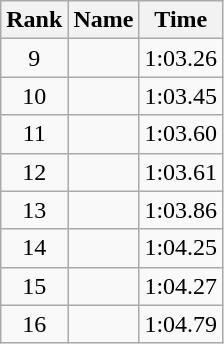<table class="wikitable">
<tr>
<th>Rank</th>
<th>Name</th>
<th>Time</th>
</tr>
<tr>
<td align="center">9</td>
<td></td>
<td align="center">1:03.26</td>
</tr>
<tr>
<td align="center">10</td>
<td></td>
<td align="center">1:03.45</td>
</tr>
<tr>
<td align="center">11</td>
<td></td>
<td align="center">1:03.60</td>
</tr>
<tr>
<td align="center">12</td>
<td></td>
<td align="center">1:03.61</td>
</tr>
<tr>
<td align="center">13</td>
<td></td>
<td align="center">1:03.86</td>
</tr>
<tr>
<td align="center">14</td>
<td></td>
<td align="center">1:04.25</td>
</tr>
<tr>
<td align="center">15</td>
<td></td>
<td align="center">1:04.27</td>
</tr>
<tr>
<td align="center">16</td>
<td></td>
<td align="center">1:04.79</td>
</tr>
</table>
